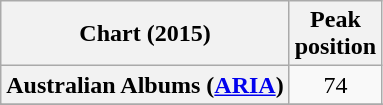<table class="wikitable sortable plainrowheaders" style="text-align:center">
<tr>
<th scope="col">Chart (2015)</th>
<th scope="col">Peak<br> position</th>
</tr>
<tr>
<th scope="row">Australian Albums (<a href='#'>ARIA</a>)</th>
<td>74</td>
</tr>
<tr>
</tr>
<tr>
</tr>
<tr>
</tr>
<tr>
</tr>
<tr>
</tr>
<tr>
</tr>
<tr>
</tr>
<tr>
</tr>
</table>
